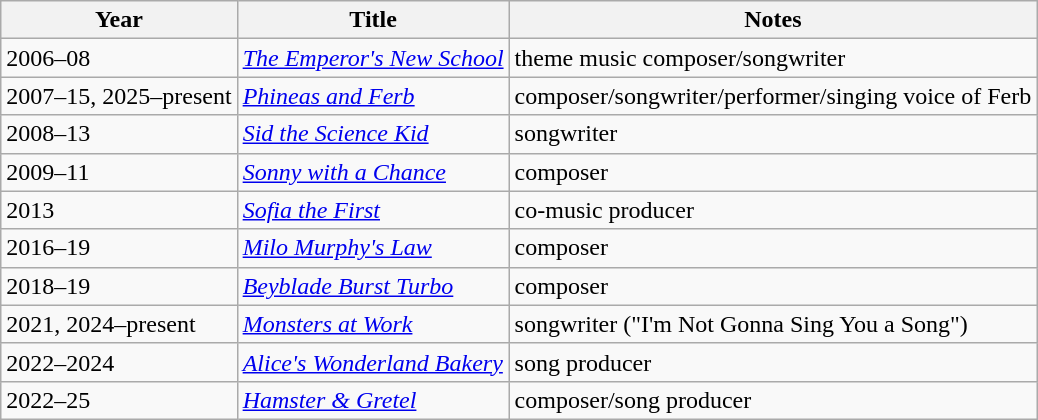<table class="wikitable sortable">
<tr>
<th>Year</th>
<th>Title</th>
<th>Notes</th>
</tr>
<tr>
<td>2006–08</td>
<td><em><a href='#'>The Emperor's New School</a></em></td>
<td>theme music composer/songwriter</td>
</tr>
<tr>
<td>2007–15, 2025–present</td>
<td><em><a href='#'>Phineas and Ferb</a></em></td>
<td>composer/songwriter/performer/singing voice of Ferb</td>
</tr>
<tr>
<td>2008–13</td>
<td><em><a href='#'>Sid the Science Kid</a></em></td>
<td>songwriter</td>
</tr>
<tr>
<td>2009–11</td>
<td><em><a href='#'>Sonny with a Chance</a></em></td>
<td>composer</td>
</tr>
<tr>
<td>2013</td>
<td><em><a href='#'>Sofia the First</a></em></td>
<td>co-music producer</td>
</tr>
<tr>
<td>2016–19</td>
<td><em><a href='#'>Milo Murphy's Law</a></em></td>
<td>composer</td>
</tr>
<tr>
<td>2018–19</td>
<td><em><a href='#'>Beyblade Burst Turbo</a></em></td>
<td>composer</td>
</tr>
<tr>
<td>2021, 2024–present</td>
<td><em><a href='#'>Monsters at Work</a></em></td>
<td>songwriter ("I'm Not Gonna Sing You a Song")</td>
</tr>
<tr>
<td>2022–2024</td>
<td><em><a href='#'>Alice's Wonderland Bakery</a></em></td>
<td>song producer</td>
</tr>
<tr>
<td>2022–25</td>
<td><em><a href='#'>Hamster & Gretel</a></em></td>
<td>composer/song producer</td>
</tr>
</table>
